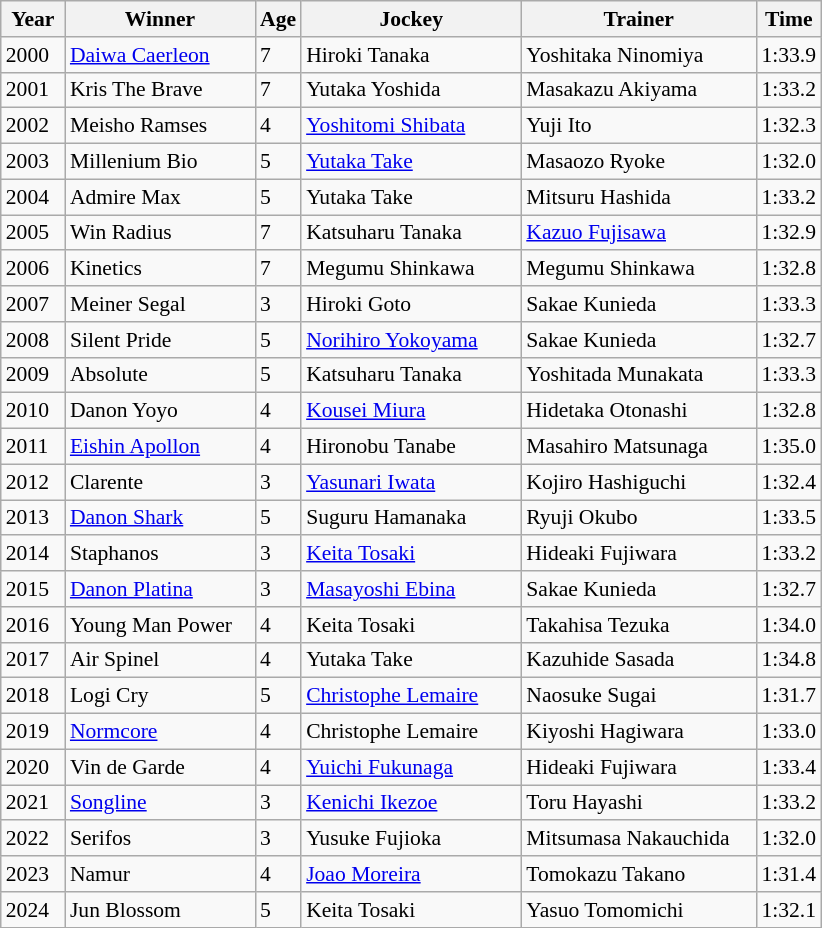<table class="wikitable sortable" style="font-size:90%">
<tr>
<th width="36px">Year<br></th>
<th width="120px">Winner<br></th>
<th>Age<br></th>
<th width="140px">Jockey<br></th>
<th width="150px">Trainer<br></th>
<th>Time<br></th>
</tr>
<tr>
<td>2000</td>
<td><a href='#'>Daiwa Caerleon</a></td>
<td>7</td>
<td>Hiroki Tanaka</td>
<td>Yoshitaka Ninomiya</td>
<td>1:33.9</td>
</tr>
<tr>
<td>2001</td>
<td>Kris The Brave</td>
<td>7</td>
<td>Yutaka Yoshida</td>
<td>Masakazu Akiyama</td>
<td>1:33.2</td>
</tr>
<tr>
<td>2002</td>
<td>Meisho Ramses</td>
<td>4</td>
<td><a href='#'>Yoshitomi Shibata</a></td>
<td>Yuji Ito</td>
<td>1:32.3</td>
</tr>
<tr>
<td>2003</td>
<td>Millenium Bio</td>
<td>5</td>
<td><a href='#'>Yutaka Take</a></td>
<td>Masaozo Ryoke</td>
<td>1:32.0</td>
</tr>
<tr>
<td>2004</td>
<td>Admire Max</td>
<td>5</td>
<td>Yutaka Take</td>
<td>Mitsuru Hashida</td>
<td>1:33.2</td>
</tr>
<tr>
<td>2005</td>
<td>Win Radius</td>
<td>7</td>
<td>Katsuharu Tanaka</td>
<td><a href='#'>Kazuo Fujisawa</a></td>
<td>1:32.9</td>
</tr>
<tr>
<td>2006</td>
<td>Kinetics</td>
<td>7</td>
<td>Megumu Shinkawa</td>
<td>Megumu Shinkawa</td>
<td>1:32.8</td>
</tr>
<tr>
<td>2007</td>
<td>Meiner Segal</td>
<td>3</td>
<td>Hiroki Goto</td>
<td>Sakae Kunieda</td>
<td>1:33.3</td>
</tr>
<tr>
<td>2008</td>
<td>Silent Pride</td>
<td>5</td>
<td><a href='#'>Norihiro Yokoyama</a></td>
<td>Sakae Kunieda</td>
<td>1:32.7</td>
</tr>
<tr>
<td>2009</td>
<td>Absolute</td>
<td>5</td>
<td>Katsuharu Tanaka</td>
<td>Yoshitada Munakata</td>
<td>1:33.3</td>
</tr>
<tr>
<td>2010</td>
<td>Danon Yoyo</td>
<td>4</td>
<td><a href='#'>Kousei Miura</a></td>
<td>Hidetaka Otonashi</td>
<td>1:32.8</td>
</tr>
<tr>
<td>2011</td>
<td><a href='#'>Eishin Apollon</a></td>
<td>4</td>
<td>Hironobu Tanabe</td>
<td>Masahiro Matsunaga</td>
<td>1:35.0</td>
</tr>
<tr>
<td>2012</td>
<td>Clarente</td>
<td>3</td>
<td><a href='#'>Yasunari Iwata</a></td>
<td>Kojiro Hashiguchi</td>
<td>1:32.4</td>
</tr>
<tr>
<td>2013</td>
<td><a href='#'>Danon Shark</a></td>
<td>5</td>
<td>Suguru Hamanaka</td>
<td>Ryuji Okubo</td>
<td>1:33.5</td>
</tr>
<tr>
<td>2014</td>
<td>Staphanos</td>
<td>3</td>
<td><a href='#'>Keita Tosaki</a></td>
<td>Hideaki Fujiwara</td>
<td>1:33.2</td>
</tr>
<tr>
<td>2015</td>
<td><a href='#'>Danon Platina</a></td>
<td>3</td>
<td><a href='#'>Masayoshi Ebina</a></td>
<td>Sakae Kunieda</td>
<td>1:32.7</td>
</tr>
<tr>
<td>2016</td>
<td>Young Man Power</td>
<td>4</td>
<td>Keita Tosaki</td>
<td>Takahisa Tezuka</td>
<td>1:34.0</td>
</tr>
<tr>
<td>2017</td>
<td>Air Spinel</td>
<td>4</td>
<td>Yutaka Take</td>
<td>Kazuhide Sasada</td>
<td>1:34.8</td>
</tr>
<tr>
<td>2018</td>
<td>Logi Cry</td>
<td>5</td>
<td><a href='#'>Christophe Lemaire</a></td>
<td>Naosuke Sugai</td>
<td>1:31.7</td>
</tr>
<tr>
<td>2019</td>
<td><a href='#'>Normcore</a></td>
<td>4</td>
<td>Christophe Lemaire</td>
<td>Kiyoshi Hagiwara</td>
<td>1:33.0</td>
</tr>
<tr>
<td>2020</td>
<td>Vin de Garde</td>
<td>4</td>
<td><a href='#'>Yuichi Fukunaga</a></td>
<td>Hideaki Fujiwara</td>
<td>1:33.4</td>
</tr>
<tr>
<td>2021</td>
<td><a href='#'>Songline</a></td>
<td>3</td>
<td><a href='#'>Kenichi Ikezoe</a></td>
<td>Toru Hayashi</td>
<td>1:33.2</td>
</tr>
<tr>
<td>2022</td>
<td>Serifos</td>
<td>3</td>
<td>Yusuke Fujioka</td>
<td>Mitsumasa Nakauchida</td>
<td>1:32.0</td>
</tr>
<tr>
<td>2023</td>
<td>Namur</td>
<td>4</td>
<td><a href='#'>Joao Moreira</a></td>
<td>Tomokazu Takano</td>
<td>1:31.4</td>
</tr>
<tr>
<td>2024</td>
<td>Jun Blossom</td>
<td>5</td>
<td>Keita Tosaki</td>
<td>Yasuo Tomomichi</td>
<td>1:32.1</td>
</tr>
</table>
